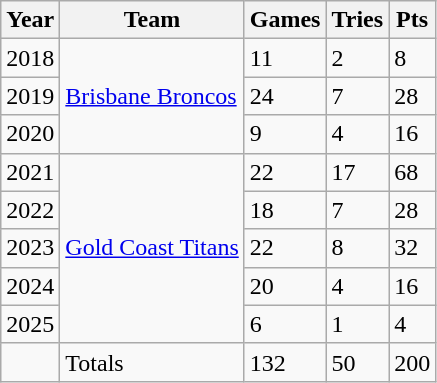<table class="wikitable">
<tr>
<th>Year</th>
<th>Team</th>
<th>Games</th>
<th>Tries</th>
<th>Pts</th>
</tr>
<tr>
<td>2018</td>
<td rowspan="3"> <a href='#'>Brisbane Broncos</a></td>
<td>11</td>
<td>2</td>
<td>8</td>
</tr>
<tr>
<td>2019</td>
<td>24</td>
<td>7</td>
<td>28</td>
</tr>
<tr>
<td>2020</td>
<td>9</td>
<td>4</td>
<td>16</td>
</tr>
<tr>
<td>2021</td>
<td rowspan="5"> <a href='#'>Gold Coast Titans</a></td>
<td>22</td>
<td>17</td>
<td>68</td>
</tr>
<tr>
<td>2022</td>
<td>18</td>
<td>7</td>
<td>28</td>
</tr>
<tr>
<td>2023</td>
<td>22</td>
<td>8</td>
<td>32</td>
</tr>
<tr>
<td>2024</td>
<td>20</td>
<td>4</td>
<td>16</td>
</tr>
<tr>
<td>2025</td>
<td>6</td>
<td>1</td>
<td>4</td>
</tr>
<tr>
<td></td>
<td>Totals</td>
<td>132</td>
<td>50</td>
<td>200</td>
</tr>
</table>
